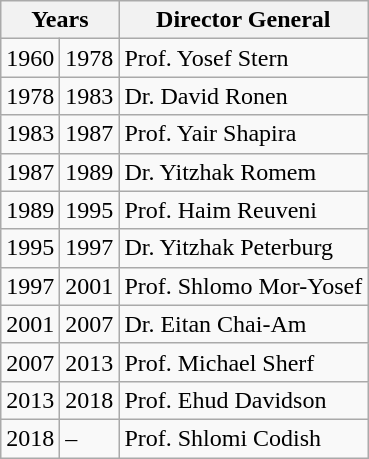<table class="wikitable">
<tr>
<th colspan="2">Years</th>
<th>Director General</th>
</tr>
<tr>
<td>1960</td>
<td>1978</td>
<td>Prof. Yosef Stern</td>
</tr>
<tr>
<td>1978</td>
<td>1983</td>
<td>Dr. David Ronen</td>
</tr>
<tr>
<td>1983</td>
<td>1987</td>
<td>Prof. Yair Shapira</td>
</tr>
<tr>
<td>1987</td>
<td>1989</td>
<td>Dr. Yitzhak Romem</td>
</tr>
<tr>
<td>1989</td>
<td>1995</td>
<td>Prof. Haim Reuveni</td>
</tr>
<tr>
<td>1995</td>
<td>1997</td>
<td>Dr. Yitzhak Peterburg</td>
</tr>
<tr>
<td>1997</td>
<td>2001</td>
<td>Prof. Shlomo Mor-Yosef</td>
</tr>
<tr>
<td>2001</td>
<td>2007</td>
<td>Dr. Eitan Chai-Am</td>
</tr>
<tr>
<td>2007</td>
<td>2013</td>
<td>Prof. Michael Sherf</td>
</tr>
<tr>
<td>2013</td>
<td>2018</td>
<td>Prof. Ehud Davidson</td>
</tr>
<tr>
<td>2018</td>
<td>–</td>
<td>Prof. Shlomi Codish</td>
</tr>
</table>
